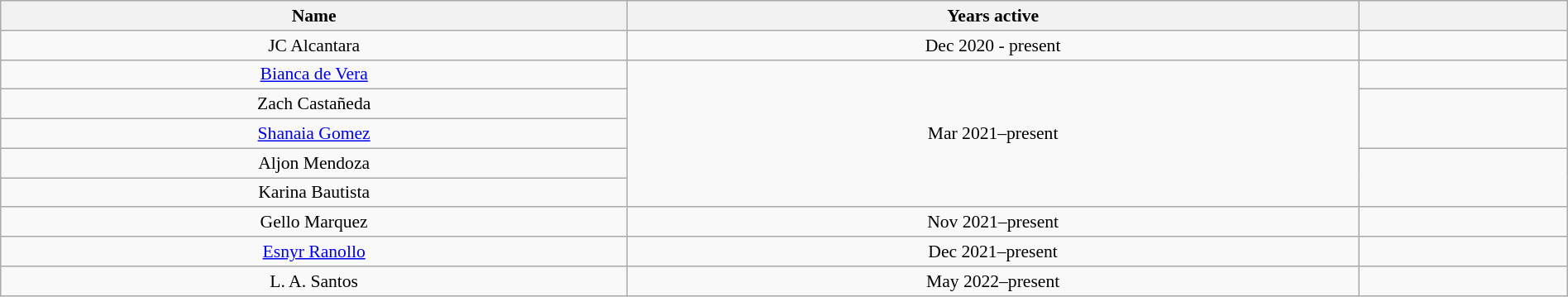<table class="wikitable sortable" style="font-size:90%; text-align:center; width:100%">
<tr>
<th scope="col" width="30%">Name</th>
<th scope="col" width="35%">Years active</th>
<th scope="col" width="10%"></th>
</tr>
<tr>
<td>JC Alcantara</td>
<td>Dec 2020 - present</td>
<td></td>
</tr>
<tr>
<td><a href='#'>Bianca de Vera</a></td>
<td rowspan="5">Mar 2021–present</td>
<td></td>
</tr>
<tr>
<td>Zach Castañeda</td>
<td rowspan="2"></td>
</tr>
<tr>
<td><a href='#'>Shanaia Gomez</a></td>
</tr>
<tr>
<td>Aljon Mendoza</td>
<td rowspan="2"></td>
</tr>
<tr>
<td>Karina Bautista</td>
</tr>
<tr>
<td>Gello Marquez</td>
<td>Nov 2021–present</td>
<td></td>
</tr>
<tr>
<td><a href='#'>Esnyr Ranollo</a></td>
<td>Dec 2021–present</td>
<td></td>
</tr>
<tr>
<td>L. A. Santos</td>
<td>May 2022–present</td>
<td></td>
</tr>
</table>
